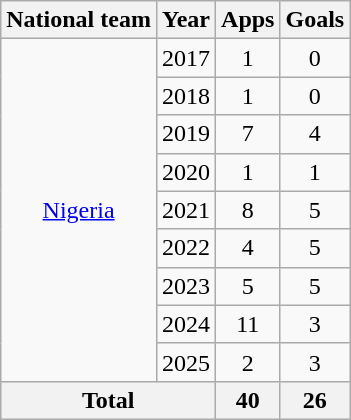<table class="wikitable" style="text-align:center">
<tr>
<th>National team</th>
<th>Year</th>
<th>Apps</th>
<th>Goals</th>
</tr>
<tr>
<td rowspan="9"><a href='#'>Nigeria</a></td>
<td>2017</td>
<td>1</td>
<td>0</td>
</tr>
<tr>
<td>2018</td>
<td>1</td>
<td>0</td>
</tr>
<tr>
<td>2019</td>
<td>7</td>
<td>4</td>
</tr>
<tr>
<td>2020</td>
<td>1</td>
<td>1</td>
</tr>
<tr>
<td>2021</td>
<td>8</td>
<td>5</td>
</tr>
<tr>
<td>2022</td>
<td>4</td>
<td>5</td>
</tr>
<tr>
<td>2023</td>
<td>5</td>
<td>5</td>
</tr>
<tr>
<td>2024</td>
<td>11</td>
<td>3</td>
</tr>
<tr>
<td>2025</td>
<td>2</td>
<td>3</td>
</tr>
<tr>
<th colspan="2">Total</th>
<th>40</th>
<th>26</th>
</tr>
</table>
